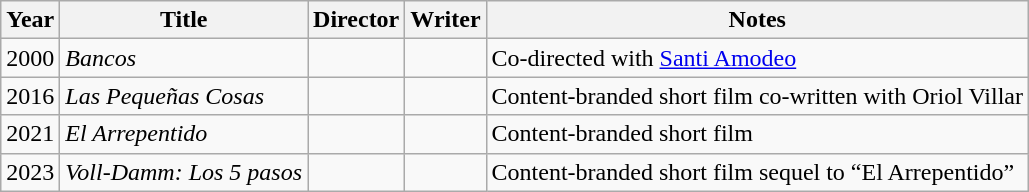<table class="wikitable sortable">
<tr>
<th>Year</th>
<th>Title</th>
<th>Director</th>
<th>Writer</th>
<th class="unsortable">Notes</th>
</tr>
<tr>
<td>2000</td>
<td><em>Bancos</em></td>
<td></td>
<td></td>
<td>Co-directed with <a href='#'>Santi Amodeo</a></td>
</tr>
<tr>
<td>2016</td>
<td><em>Las Pequeñas Cosas</em></td>
<td></td>
<td></td>
<td>Content-branded short film co-written with Oriol Villar</td>
</tr>
<tr>
<td>2021</td>
<td><em>El Arrepentido</em></td>
<td></td>
<td></td>
<td>Content-branded short film</td>
</tr>
<tr>
<td>2023</td>
<td><em>Voll-Damm: Los 5 pasos</em></td>
<td></td>
<td></td>
<td>Content-branded short film sequel to “El Arrepentido”</td>
</tr>
</table>
